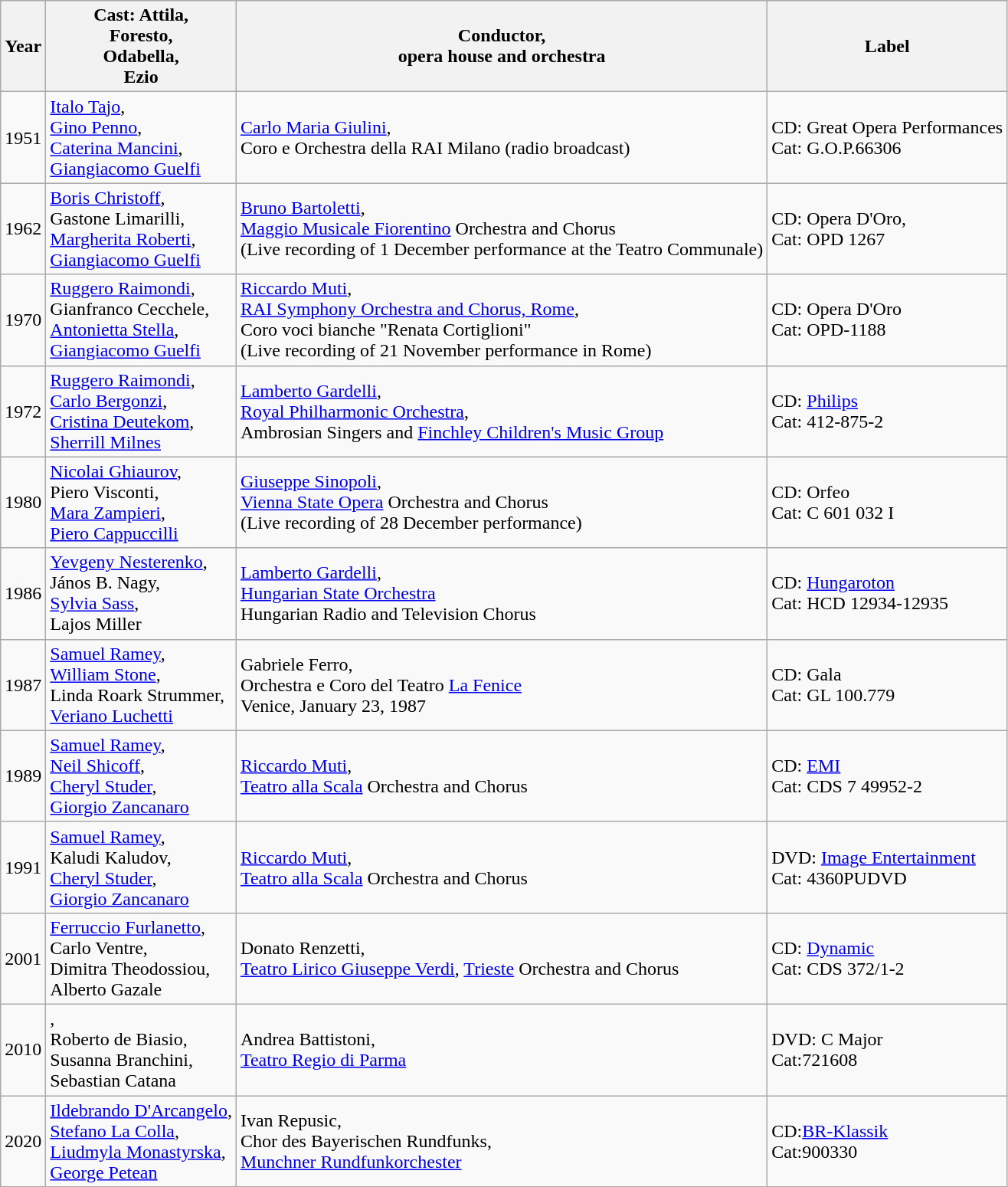<table class="wikitable">
<tr>
<th>Year</th>
<th>Cast: Attila,<br>Foresto,<br>Odabella,<br>Ezio</th>
<th>Conductor,<br>opera house and orchestra</th>
<th>Label</th>
</tr>
<tr>
<td>1951</td>
<td><a href='#'>Italo Tajo</a>,<br><a href='#'>Gino Penno</a>,<br><a href='#'>Caterina Mancini</a>,<br><a href='#'>Giangiacomo Guelfi</a></td>
<td><a href='#'>Carlo Maria Giulini</a>,<br>Coro e Orchestra della RAI Milano (radio broadcast)</td>
<td>CD: Great Opera Performances<br>Cat: G.O.P.66306</td>
</tr>
<tr>
<td>1962</td>
<td><a href='#'>Boris Christoff</a>,<br>Gastone Limarilli,<br><a href='#'>Margherita Roberti</a>,<br><a href='#'>Giangiacomo Guelfi</a></td>
<td><a href='#'>Bruno Bartoletti</a>,<br><a href='#'>Maggio Musicale Fiorentino</a> Orchestra and Chorus<br>(Live recording of 1 December performance at the Teatro Communale)</td>
<td>CD: Opera D'Oro,<br>Cat: OPD 1267</td>
</tr>
<tr>
<td>1970</td>
<td><a href='#'>Ruggero Raimondi</a>,<br>Gianfranco Cecchele,<br><a href='#'>Antonietta Stella</a>,<br><a href='#'>Giangiacomo Guelfi</a></td>
<td><a href='#'>Riccardo Muti</a>,<br><a href='#'>RAI Symphony Orchestra and Chorus, Rome</a>,<br>Coro voci bianche "Renata Cortiglioni"<br>(Live recording of 21 November performance in Rome)</td>
<td>CD: Opera D'Oro<br>Cat: OPD-1188</td>
</tr>
<tr>
<td>1972</td>
<td><a href='#'>Ruggero Raimondi</a>,<br><a href='#'>Carlo Bergonzi</a>,<br><a href='#'>Cristina Deutekom</a>,<br><a href='#'>Sherrill Milnes</a></td>
<td><a href='#'>Lamberto Gardelli</a>,<br><a href='#'>Royal Philharmonic Orchestra</a>,<br>Ambrosian Singers and <a href='#'>Finchley Children's Music Group</a></td>
<td>CD: <a href='#'>Philips</a><br>Cat: 412-875-2</td>
</tr>
<tr>
<td>1980</td>
<td><a href='#'>Nicolai Ghiaurov</a>,<br>Piero Visconti,<br><a href='#'>Mara Zampieri</a>,<br><a href='#'>Piero Cappuccilli</a></td>
<td><a href='#'>Giuseppe Sinopoli</a>, <br><a href='#'>Vienna State Opera</a> Orchestra and Chorus<br>(Live recording of 28 December performance)</td>
<td>CD: Orfeo <br>Cat: C 601 032 I</td>
</tr>
<tr>
<td>1986</td>
<td><a href='#'>Yevgeny Nesterenko</a>,<br>János B. Nagy,<br><a href='#'>Sylvia Sass</a>,<br>Lajos Miller</td>
<td><a href='#'>Lamberto Gardelli</a>,<br><a href='#'>Hungarian State Orchestra</a><br>Hungarian Radio and Television Chorus</td>
<td>CD: <a href='#'>Hungaroton</a><br>Cat: HCD 12934-12935</td>
</tr>
<tr>
<td>1987</td>
<td><a href='#'>Samuel Ramey</a>,<br><a href='#'>William Stone</a>,<br>Linda Roark Strummer,<br><a href='#'>Veriano Luchetti</a></td>
<td>Gabriele Ferro,<br>Orchestra e Coro del Teatro <a href='#'>La Fenice</a><br>Venice, January 23, 1987</td>
<td>CD: Gala<br>Cat: GL 100.779</td>
</tr>
<tr>
<td>1989</td>
<td><a href='#'>Samuel Ramey</a>,<br><a href='#'>Neil Shicoff</a>,<br><a href='#'>Cheryl Studer</a>,<br> <a href='#'>Giorgio Zancanaro</a></td>
<td><a href='#'>Riccardo Muti</a>,<br><a href='#'>Teatro alla Scala</a> Orchestra and Chorus</td>
<td>CD: <a href='#'>EMI</a><br>Cat: CDS 7 49952-2</td>
</tr>
<tr>
<td>1991</td>
<td><a href='#'>Samuel Ramey</a>,<br>Kaludi Kaludov,<br><a href='#'>Cheryl Studer</a>,<br> <a href='#'>Giorgio Zancanaro</a></td>
<td><a href='#'>Riccardo Muti</a>,<br><a href='#'>Teatro alla Scala</a> Orchestra and Chorus</td>
<td>DVD: <a href='#'>Image Entertainment</a><br> Cat: 4360PUDVD</td>
</tr>
<tr>
<td>2001</td>
<td><a href='#'>Ferruccio Furlanetto</a>,<br>Carlo Ventre,<br>Dimitra Theodossiou,<br>Alberto Gazale</td>
<td>Donato Renzetti,<br><a href='#'>Teatro Lirico Giuseppe Verdi</a>, <a href='#'>Trieste</a> Orchestra and Chorus</td>
<td>CD: <a href='#'>Dynamic</a><br>Cat: CDS 372/1-2</td>
</tr>
<tr>
<td>2010</td>
<td>,<br>Roberto de Biasio,<br>Susanna Branchini,<br>Sebastian Catana</td>
<td>Andrea Battistoni,<br><a href='#'>Teatro Regio di Parma</a></td>
<td>DVD: C Major<br>Cat:721608</td>
</tr>
<tr>
<td>2020</td>
<td><a href='#'>Ildebrando D'Arcangelo</a>,<br><a href='#'>Stefano La Colla</a>,<br><a href='#'>Liudmyla Monastyrska</a>,<br><a href='#'>George Petean</a></td>
<td>Ivan Repusic,<br>Chor des Bayerischen Rundfunks,<br><a href='#'>Munchner Rundfunkorchester</a></td>
<td>CD:<a href='#'>BR-Klassik</a><br>Cat:900330</td>
</tr>
</table>
